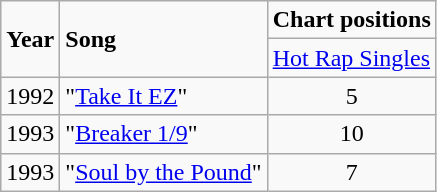<table class="wikitable">
<tr>
<td rowspan="2"><strong>Year</strong></td>
<td rowspan="2"><strong>Song</strong></td>
<td colspan="4"><strong>Chart positions</strong></td>
</tr>
<tr>
<td><a href='#'>Hot Rap Singles</a></td>
</tr>
<tr>
<td>1992</td>
<td>"<a href='#'>Take It EZ</a>"</td>
<td style="text-align:center; vertical-align:top;">5</td>
</tr>
<tr>
<td>1993</td>
<td>"<a href='#'>Breaker 1/9</a>"</td>
<td style="text-align:center; vertical-align:top;">10</td>
</tr>
<tr>
<td>1993</td>
<td>"<a href='#'>Soul by the Pound</a>"</td>
<td style="text-align:center; vertical-align:top;">7</td>
</tr>
</table>
